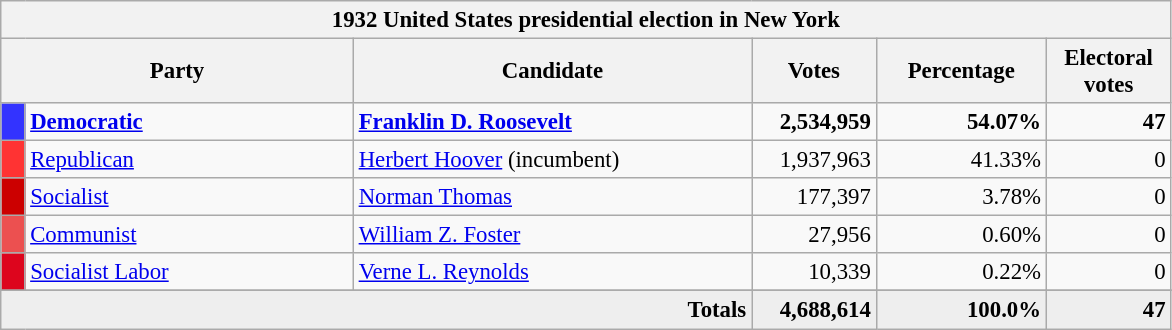<table class="wikitable" style="font-size: 95%;">
<tr>
<th colspan="6">1932 United States presidential election in New York</th>
</tr>
<tr>
<th colspan="2" style="width: 15em">Party</th>
<th style="width: 17em">Candidate</th>
<th style="width: 5em">Votes</th>
<th style="width: 7em">Percentage</th>
<th style="width: 5em">Electoral votes</th>
</tr>
<tr>
<th style="background-color:#3333FF; width: 3px"></th>
<td style="width: 130px"><strong><a href='#'>Democratic</a></strong></td>
<td><strong><a href='#'>Franklin D. Roosevelt</a></strong></td>
<td align="right"><strong>2,534,959</strong></td>
<td align="right"><strong>54.07%</strong></td>
<td align="right"><strong>47</strong></td>
</tr>
<tr>
<th style="background-color:#FF3333; width: 3px"></th>
<td style="width: 130px"><a href='#'>Republican</a></td>
<td><a href='#'>Herbert Hoover</a> (incumbent)</td>
<td align="right">1,937,963</td>
<td align="right">41.33%</td>
<td align="right">0</td>
</tr>
<tr>
<th style="background-color:#CC0000; width: 3px"></th>
<td style="width: 130px"><a href='#'>Socialist</a></td>
<td><a href='#'>Norman Thomas</a></td>
<td align="right">177,397</td>
<td align="right">3.78%</td>
<td align="right">0</td>
</tr>
<tr>
<th style="background-color:#EC5050; width: 3px"></th>
<td style="width: 130px"><a href='#'>Communist</a></td>
<td><a href='#'>William Z. Foster</a></td>
<td align="right">27,956</td>
<td align="right">0.60%</td>
<td align="right">0</td>
</tr>
<tr>
<th style="background-color:#DD051D; width: 3px"></th>
<td style="width: 130px"><a href='#'>Socialist Labor</a></td>
<td><a href='#'>Verne L. Reynolds</a></td>
<td align="right">10,339</td>
<td align="right">0.22%</td>
<td align="right">0</td>
</tr>
<tr>
</tr>
<tr bgcolor="#EEEEEE">
<td colspan="3" align="right"><strong>Totals</strong></td>
<td align="right"><strong>4,688,614</strong></td>
<td align="right"><strong>100.0%</strong></td>
<td align="right"><strong>47</strong></td>
</tr>
</table>
